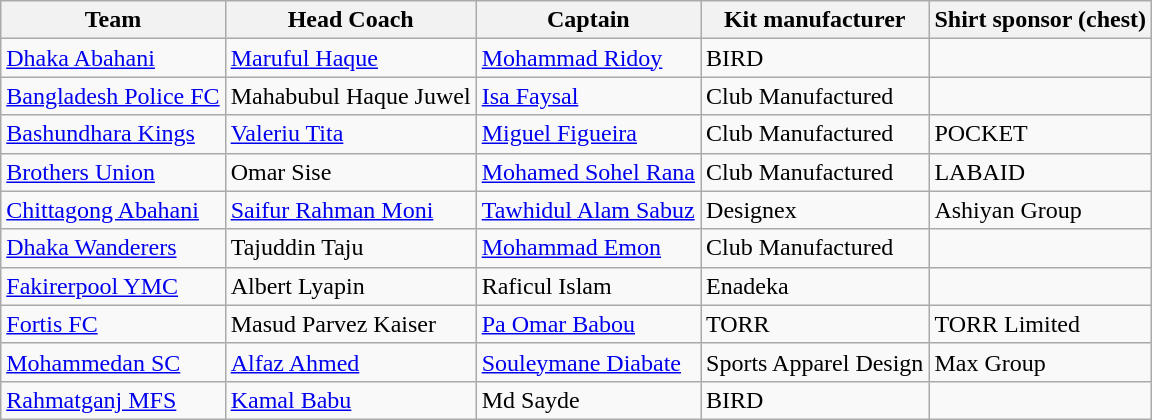<table class="wikitable sortable">
<tr>
<th>Team</th>
<th>Head Coach</th>
<th>Captain</th>
<th>Kit manufacturer</th>
<th>Shirt sponsor (chest)</th>
</tr>
<tr>
<td><a href='#'>Dhaka Abahani</a></td>
<td> <a href='#'>Maruful Haque</a></td>
<td> <a href='#'>Mohammad Ridoy</a></td>
<td>BIRD</td>
<td></td>
</tr>
<tr>
<td><a href='#'>Bangladesh Police FC</a></td>
<td> Mahabubul Haque Juwel</td>
<td> <a href='#'>Isa Faysal</a></td>
<td>Club Manufactured</td>
<td></td>
</tr>
<tr>
<td><a href='#'>Bashundhara Kings</a></td>
<td> <a href='#'>Valeriu Tita</a></td>
<td> <a href='#'>Miguel Figueira</a></td>
<td>Club Manufactured</td>
<td>POCKET</td>
</tr>
<tr>
<td><a href='#'>Brothers Union</a></td>
<td> Omar Sise</td>
<td> <a href='#'>Mohamed Sohel Rana</a></td>
<td>Club Manufactured</td>
<td>LABAID</td>
</tr>
<tr>
<td><a href='#'>Chittagong Abahani</a></td>
<td> <a href='#'>Saifur Rahman Moni</a></td>
<td> <a href='#'>Tawhidul Alam Sabuz</a></td>
<td>Designex</td>
<td>Ashiyan Group</td>
</tr>
<tr>
<td><a href='#'>Dhaka Wanderers</a></td>
<td> Tajuddin Taju</td>
<td> <a href='#'>Mohammad Emon</a></td>
<td>Club Manufactured</td>
<td></td>
</tr>
<tr>
<td><a href='#'>Fakirerpool YMC</a></td>
<td> Albert Lyapin</td>
<td> Raficul Islam</td>
<td>Enadeka</td>
<td></td>
</tr>
<tr>
<td><a href='#'>Fortis FC</a></td>
<td> Masud Parvez Kaiser</td>
<td> <a href='#'>Pa Omar Babou</a></td>
<td>TORR</td>
<td>TORR Limited</td>
</tr>
<tr>
<td><a href='#'>Mohammedan SC</a></td>
<td> <a href='#'>Alfaz Ahmed</a></td>
<td> <a href='#'>Souleymane Diabate</a></td>
<td>Sports Apparel Design</td>
<td>Max Group</td>
</tr>
<tr>
<td><a href='#'>Rahmatganj MFS</a></td>
<td> <a href='#'>Kamal Babu</a></td>
<td> Md Sayde</td>
<td>BIRD</td>
<td></td>
</tr>
</table>
